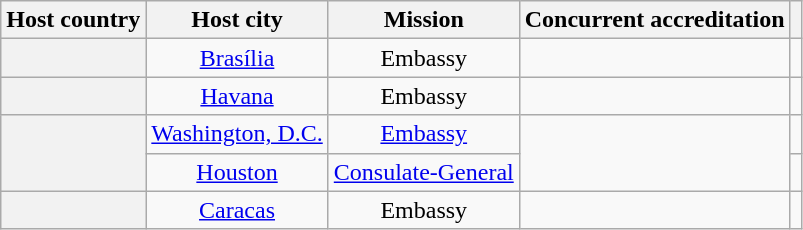<table class="wikitable plainrowheaders" style="text-align:center;">
<tr>
<th scope="col">Host country</th>
<th scope="col">Host city</th>
<th scope="col">Mission</th>
<th scope="col">Concurrent accreditation</th>
<th scope="col"></th>
</tr>
<tr>
<th scope="row"></th>
<td><a href='#'>Brasília</a></td>
<td>Embassy</td>
<td></td>
<td></td>
</tr>
<tr>
<th scope="row"></th>
<td><a href='#'>Havana</a></td>
<td>Embassy</td>
<td></td>
<td></td>
</tr>
<tr>
<th scope="row" rowspan="2"></th>
<td><a href='#'>Washington, D.C.</a></td>
<td><a href='#'>Embassy</a></td>
<td rowspan="2"></td>
<td></td>
</tr>
<tr>
<td><a href='#'>Houston</a></td>
<td><a href='#'>Consulate-General</a></td>
<td></td>
</tr>
<tr>
<th scope="row"></th>
<td><a href='#'>Caracas</a></td>
<td>Embassy</td>
<td></td>
<td></td>
</tr>
</table>
